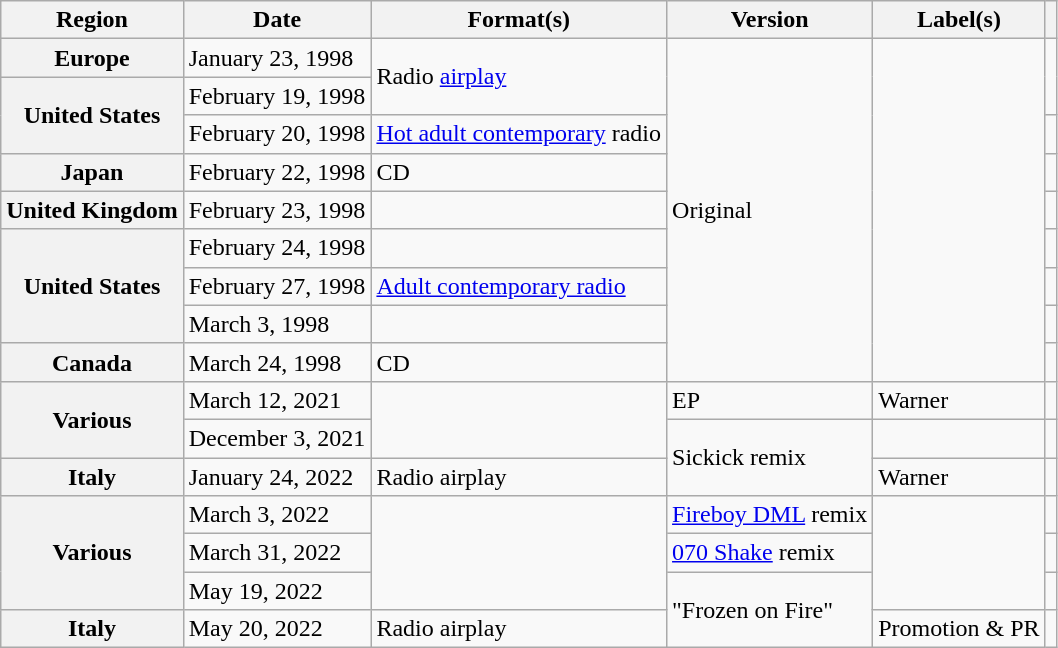<table class="wikitable plainrowheaders">
<tr>
<th scope="col">Region</th>
<th scope="col">Date</th>
<th scope="col">Format(s)</th>
<th scope="col">Version</th>
<th scope="col">Label(s)</th>
<th scope="col"></th>
</tr>
<tr>
<th scope="row">Europe</th>
<td>January 23, 1998</td>
<td rowspan="2">Radio <a href='#'>airplay</a></td>
<td rowspan="9">Original</td>
<td rowspan="9"></td>
<td style="text-align:center;" rowspan="2"></td>
</tr>
<tr>
<th scope="row" rowspan="2">United States</th>
<td>February 19, 1998</td>
</tr>
<tr>
<td>February 20, 1998</td>
<td><a href='#'>Hot adult contemporary</a> radio</td>
<td style="text-align:center;"></td>
</tr>
<tr>
<th scope="row">Japan</th>
<td>February 22, 1998</td>
<td>CD</td>
<td style="text-align:center;"></td>
</tr>
<tr>
<th scope="row">United Kingdom</th>
<td>February 23, 1998</td>
<td></td>
<td style="text-align:center;"></td>
</tr>
<tr>
<th scope="row" rowspan="3">United States</th>
<td>February 24, 1998</td>
<td></td>
<td style="text-align:center;"></td>
</tr>
<tr>
<td>February 27, 1998</td>
<td><a href='#'>Adult contemporary radio</a></td>
<td style="text-align:center;"></td>
</tr>
<tr>
<td>March 3, 1998</td>
<td></td>
<td style="text-align:center;"></td>
</tr>
<tr>
<th scope="row">Canada</th>
<td>March 24, 1998</td>
<td>CD</td>
<td style="text-align:center;"></td>
</tr>
<tr>
<th scope="row" rowspan="2">Various</th>
<td>March 12, 2021</td>
<td rowspan="2"></td>
<td>EP</td>
<td>Warner</td>
<td style="text-align:center;"></td>
</tr>
<tr>
<td>December 3, 2021</td>
<td rowspan="2">Sickick remix</td>
<td></td>
<td style="text-align:center;"></td>
</tr>
<tr>
<th scope="row">Italy</th>
<td>January 24, 2022</td>
<td>Radio airplay</td>
<td>Warner</td>
<td style="text-align:center;"></td>
</tr>
<tr>
<th scope="row" rowspan="3">Various</th>
<td>March 3, 2022</td>
<td rowspan="3"></td>
<td><a href='#'>Fireboy DML</a> remix</td>
<td rowspan="3"></td>
<td style="text-align:center;"></td>
</tr>
<tr>
<td>March 31, 2022</td>
<td><a href='#'>070 Shake</a> remix</td>
<td style="text-align:center;"></td>
</tr>
<tr>
<td>May 19, 2022</td>
<td rowspan="2">"Frozen on Fire"</td>
<td style="text-align:center;"></td>
</tr>
<tr>
<th scope="row">Italy</th>
<td>May 20, 2022</td>
<td>Radio airplay</td>
<td>Promotion & PR</td>
<td style="text-align:center;"></td>
</tr>
</table>
